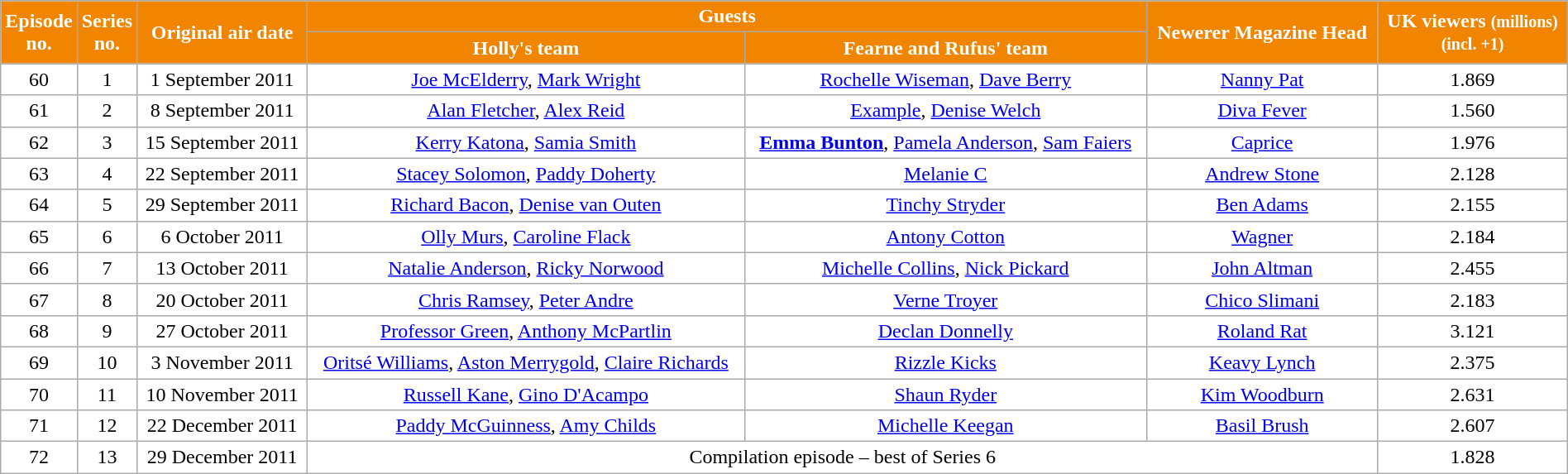<table class="wikitable" style="width:100%; background:#fff; text-align:center;">
<tr style="color:White">
<th rowspan="2" style="background:#f28500; width:20px;">Episode<br>no.</th>
<th rowspan="2" style="background:#f28500; width:20px;">Series<br>no.</th>
<th rowspan="2" style="background:#f28500; width:130px;">Original air date</th>
<th colspan="2" style="background:#F28500;">Guests</th>
<th rowspan="2" style="background:#F28500;">Newerer Magazine Head</th>
<th rowspan="2" style="background:#F28500;">UK viewers <small>(millions)</small><br><small>(incl. +1)</small></th>
</tr>
<tr style="color:White">
<th style="background:#F28500;">Holly's team</th>
<th style="background:#F28500;">Fearne and Rufus' team</th>
</tr>
<tr>
<td>60</td>
<td>1</td>
<td>1 September 2011</td>
<td><a href='#'>Joe McElderry</a>, <a href='#'>Mark Wright</a></td>
<td><a href='#'>Rochelle Wiseman</a>, <a href='#'>Dave Berry</a></td>
<td><a href='#'>Nanny Pat</a></td>
<td>1.869</td>
</tr>
<tr>
<td>61</td>
<td>2</td>
<td>8 September 2011</td>
<td><a href='#'>Alan Fletcher</a>, <a href='#'>Alex Reid</a></td>
<td><a href='#'>Example</a>, <a href='#'>Denise Welch</a></td>
<td><a href='#'>Diva Fever</a></td>
<td>1.560</td>
</tr>
<tr>
<td>62</td>
<td>3</td>
<td>15 September 2011</td>
<td><a href='#'>Kerry Katona</a>, <a href='#'>Samia Smith</a></td>
<td><strong><a href='#'>Emma Bunton</a></strong>, <a href='#'>Pamela Anderson</a>, <a href='#'>Sam Faiers</a></td>
<td><a href='#'>Caprice</a></td>
<td>1.976</td>
</tr>
<tr>
<td>63</td>
<td>4</td>
<td>22 September 2011</td>
<td><a href='#'>Stacey Solomon</a>, <a href='#'>Paddy Doherty</a></td>
<td><a href='#'>Melanie C</a></td>
<td><a href='#'>Andrew Stone</a></td>
<td>2.128</td>
</tr>
<tr>
<td>64</td>
<td>5</td>
<td>29 September 2011</td>
<td><a href='#'>Richard Bacon</a>, <a href='#'>Denise van Outen</a></td>
<td><a href='#'>Tinchy Stryder</a></td>
<td><a href='#'>Ben Adams</a></td>
<td>2.155</td>
</tr>
<tr>
<td>65</td>
<td>6</td>
<td>6 October 2011</td>
<td><a href='#'>Olly Murs</a>, <a href='#'>Caroline Flack</a></td>
<td><a href='#'>Antony Cotton</a></td>
<td><a href='#'>Wagner</a></td>
<td>2.184</td>
</tr>
<tr>
<td>66</td>
<td>7</td>
<td>13 October 2011</td>
<td><a href='#'>Natalie Anderson</a>, <a href='#'>Ricky Norwood</a></td>
<td><a href='#'>Michelle Collins</a>, <a href='#'>Nick Pickard</a></td>
<td><a href='#'>John Altman</a></td>
<td>2.455</td>
</tr>
<tr>
<td>67</td>
<td>8</td>
<td>20 October 2011</td>
<td><a href='#'>Chris Ramsey</a>, <a href='#'>Peter Andre</a></td>
<td><a href='#'>Verne Troyer</a></td>
<td><a href='#'>Chico Slimani</a></td>
<td>2.183</td>
</tr>
<tr>
<td>68</td>
<td>9</td>
<td>27 October 2011</td>
<td><a href='#'>Professor Green</a>, <a href='#'>Anthony McPartlin</a></td>
<td><a href='#'>Declan Donnelly</a></td>
<td><a href='#'>Roland Rat</a></td>
<td>3.121</td>
</tr>
<tr>
<td>69</td>
<td>10</td>
<td>3 November 2011</td>
<td><a href='#'>Oritsé Williams</a>, <a href='#'>Aston Merrygold</a>, <a href='#'>Claire Richards</a></td>
<td><a href='#'>Rizzle Kicks</a></td>
<td><a href='#'>Keavy Lynch</a></td>
<td>2.375</td>
</tr>
<tr>
<td>70</td>
<td>11</td>
<td>10 November 2011</td>
<td><a href='#'>Russell Kane</a>, <a href='#'>Gino D'Acampo</a></td>
<td><a href='#'>Shaun Ryder</a></td>
<td><a href='#'>Kim Woodburn</a></td>
<td>2.631</td>
</tr>
<tr>
<td>71</td>
<td>12</td>
<td>22 December 2011</td>
<td><a href='#'>Paddy McGuinness</a>, <a href='#'>Amy Childs</a></td>
<td><a href='#'>Michelle Keegan</a></td>
<td><a href='#'>Basil Brush</a></td>
<td>2.607</td>
</tr>
<tr>
<td>72</td>
<td>13</td>
<td>29 December 2011</td>
<td colspan=3>Compilation episode – best of Series 6</td>
<td>1.828</td>
</tr>
</table>
